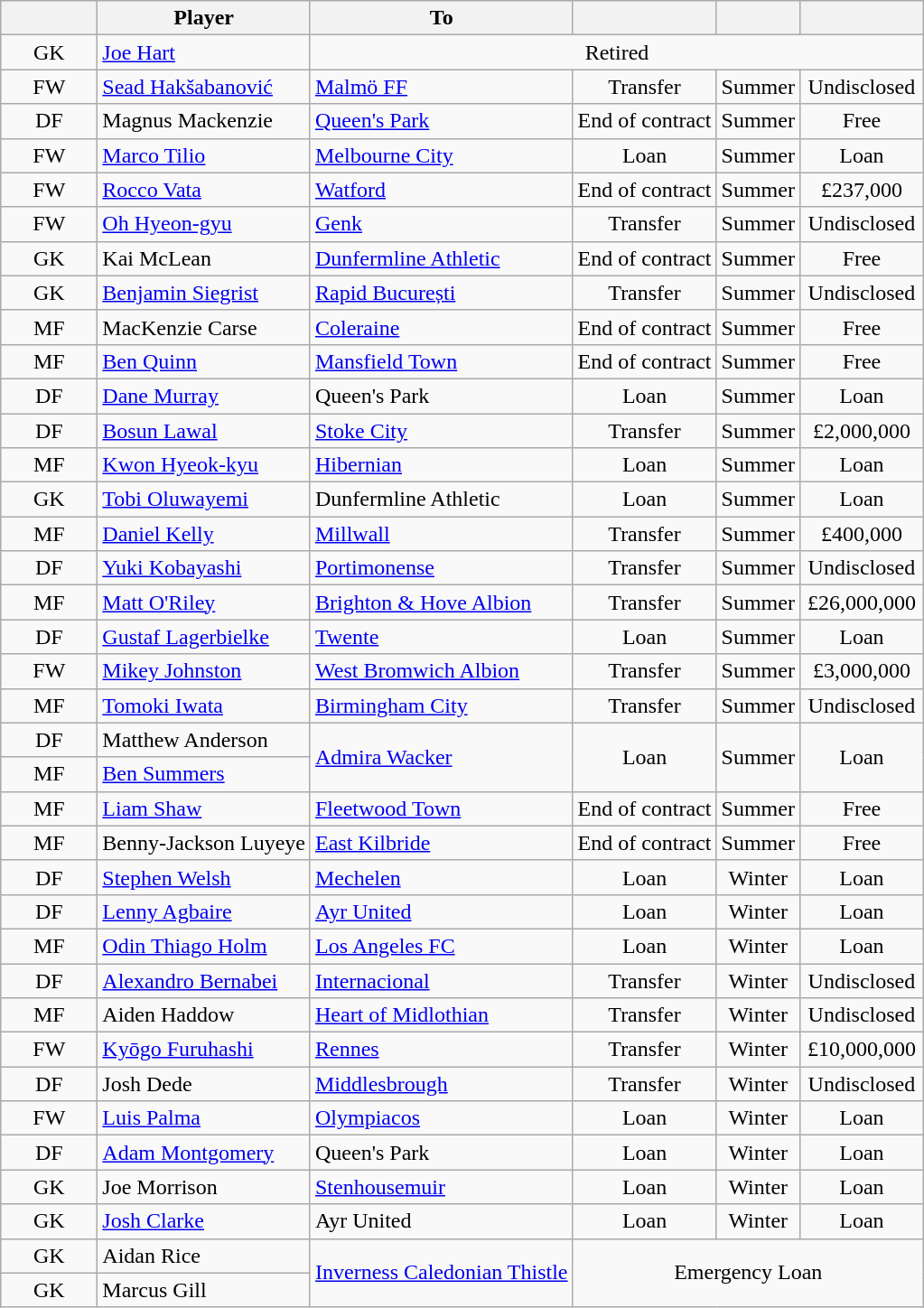<table class="wikitable sortable" style="text-align:center;">
<tr>
<th style="width:64px;"></th>
<th>Player</th>
<th>To</th>
<th></th>
<th></th>
<th style="width:84px;"></th>
</tr>
<tr>
<td>GK</td>
<td align="left"> <a href='#'>Joe Hart</a></td>
<td align=center colspan=4>Retired</td>
</tr>
<tr>
<td>FW</td>
<td align="left"> <a href='#'>Sead Hakšabanović</a></td>
<td style="text-align:left"> <a href='#'>Malmö FF</a></td>
<td>Transfer</td>
<td>Summer</td>
<td>Undisclosed</td>
</tr>
<tr>
<td>DF</td>
<td align="left"> Magnus Mackenzie</td>
<td style="text-align:left"> <a href='#'>Queen's Park</a></td>
<td>End of contract</td>
<td>Summer</td>
<td>Free</td>
</tr>
<tr>
<td>FW</td>
<td align="left"> <a href='#'>Marco Tilio</a></td>
<td style="text-align:left"> <a href='#'>Melbourne City</a></td>
<td>Loan</td>
<td>Summer</td>
<td>Loan</td>
</tr>
<tr>
<td>FW</td>
<td align="left"> <a href='#'>Rocco Vata</a></td>
<td style="text-align:left"> <a href='#'>Watford</a></td>
<td>End of contract</td>
<td>Summer</td>
<td>£237,000</td>
</tr>
<tr>
<td>FW</td>
<td align="left"> <a href='#'>Oh Hyeon-gyu</a></td>
<td style="text-align:left"> <a href='#'>Genk</a></td>
<td>Transfer</td>
<td>Summer</td>
<td>Undisclosed</td>
</tr>
<tr>
<td>GK</td>
<td align="left"> Kai McLean</td>
<td style="text-align:left"> <a href='#'>Dunfermline Athletic</a></td>
<td>End of contract</td>
<td>Summer</td>
<td>Free</td>
</tr>
<tr>
<td>GK</td>
<td align="left"> <a href='#'>Benjamin Siegrist</a></td>
<td style="text-align:left"> <a href='#'>Rapid București</a></td>
<td>Transfer</td>
<td>Summer</td>
<td>Undisclosed</td>
</tr>
<tr>
<td>MF</td>
<td align="left"> MacKenzie Carse</td>
<td style="text-align:left"> <a href='#'>Coleraine</a></td>
<td>End of contract</td>
<td>Summer</td>
<td>Free</td>
</tr>
<tr>
<td>MF</td>
<td align="left"> <a href='#'>Ben Quinn</a></td>
<td style="text-align:left"> <a href='#'>Mansfield Town</a></td>
<td>End of contract</td>
<td>Summer</td>
<td>Free</td>
</tr>
<tr>
<td>DF</td>
<td align="left"> <a href='#'>Dane Murray</a></td>
<td style="text-align:left"> Queen's Park</td>
<td>Loan</td>
<td>Summer</td>
<td>Loan</td>
</tr>
<tr>
<td>DF</td>
<td align="left"> <a href='#'>Bosun Lawal</a></td>
<td style="text-align:left"> <a href='#'>Stoke City</a></td>
<td>Transfer</td>
<td>Summer</td>
<td>£2,000,000</td>
</tr>
<tr>
<td>MF</td>
<td align="left"> <a href='#'>Kwon Hyeok-kyu</a></td>
<td style="text-align:left"> <a href='#'>Hibernian</a></td>
<td>Loan</td>
<td>Summer</td>
<td>Loan</td>
</tr>
<tr>
<td>GK</td>
<td align="left"> <a href='#'>Tobi Oluwayemi</a></td>
<td style="text-align:left"> Dunfermline Athletic</td>
<td>Loan</td>
<td>Summer</td>
<td>Loan</td>
</tr>
<tr>
<td>MF</td>
<td align="left"> <a href='#'>Daniel Kelly</a></td>
<td style="text-align:left"> <a href='#'>Millwall</a></td>
<td>Transfer</td>
<td>Summer</td>
<td>£400,000</td>
</tr>
<tr>
<td>DF</td>
<td align="left"> <a href='#'>Yuki Kobayashi</a></td>
<td style="text-align:left"> <a href='#'>Portimonense</a></td>
<td>Transfer</td>
<td>Summer</td>
<td>Undisclosed</td>
</tr>
<tr>
<td>MF</td>
<td align="left"> <a href='#'>Matt O'Riley</a></td>
<td style="text-align:left"> <a href='#'>Brighton & Hove Albion</a></td>
<td>Transfer</td>
<td>Summer</td>
<td>£26,000,000</td>
</tr>
<tr>
<td>DF</td>
<td align="left"> <a href='#'>Gustaf Lagerbielke</a></td>
<td style="text-align:left"> <a href='#'>Twente</a></td>
<td>Loan</td>
<td>Summer</td>
<td>Loan</td>
</tr>
<tr>
<td>FW</td>
<td align="left"> <a href='#'>Mikey Johnston</a></td>
<td style="text-align:left"> <a href='#'>West Bromwich Albion</a></td>
<td>Transfer</td>
<td>Summer</td>
<td>£3,000,000</td>
</tr>
<tr>
<td>MF</td>
<td align="left"> <a href='#'>Tomoki Iwata</a></td>
<td style="text-align:left"> <a href='#'>Birmingham City</a></td>
<td>Transfer</td>
<td>Summer</td>
<td>Undisclosed</td>
</tr>
<tr>
<td>DF</td>
<td align="left"> Matthew Anderson</td>
<td align="left" rowspan=2> <a href='#'>Admira Wacker</a></td>
<td align="center" rowspan=2>Loan</td>
<td align="center" rowspan=2>Summer</td>
<td align="center" rowspan=2>Loan</td>
</tr>
<tr>
<td>MF</td>
<td align="left"> <a href='#'>Ben Summers</a></td>
</tr>
<tr>
<td>MF</td>
<td align="left"> <a href='#'>Liam Shaw</a></td>
<td style="text-align:left"> <a href='#'>Fleetwood Town</a></td>
<td>End of contract</td>
<td>Summer</td>
<td>Free</td>
</tr>
<tr>
<td>MF</td>
<td align="left"> Benny-Jackson Luyeye</td>
<td style="text-align:left"> <a href='#'>East Kilbride</a></td>
<td>End of contract</td>
<td>Summer</td>
<td>Free</td>
</tr>
<tr>
<td>DF</td>
<td align="left"> <a href='#'>Stephen Welsh</a></td>
<td style="text-align:left"> <a href='#'>Mechelen</a></td>
<td>Loan</td>
<td>Winter</td>
<td>Loan</td>
</tr>
<tr>
<td>DF</td>
<td align="left"> <a href='#'>Lenny Agbaire</a></td>
<td style="text-align:left"> <a href='#'>Ayr United</a></td>
<td>Loan</td>
<td>Winter</td>
<td>Loan</td>
</tr>
<tr>
<td>MF</td>
<td align="left"> <a href='#'>Odin Thiago Holm</a></td>
<td style="text-align:left"> <a href='#'>Los Angeles FC</a></td>
<td>Loan</td>
<td>Winter</td>
<td>Loan</td>
</tr>
<tr>
<td>DF</td>
<td align="left"> <a href='#'>Alexandro Bernabei</a></td>
<td style="text-align:left"> <a href='#'>Internacional</a></td>
<td>Transfer</td>
<td>Winter</td>
<td>Undisclosed</td>
</tr>
<tr>
<td>MF</td>
<td align="left"> Aiden Haddow</td>
<td style="text-align:left"> <a href='#'>Heart of Midlothian</a></td>
<td>Transfer</td>
<td>Winter</td>
<td>Undisclosed</td>
</tr>
<tr>
<td>FW</td>
<td align="left"> <a href='#'>Kyōgo Furuhashi</a></td>
<td style="text-align:left"> <a href='#'>Rennes</a></td>
<td>Transfer</td>
<td>Winter</td>
<td>£10,000,000</td>
</tr>
<tr>
<td>DF</td>
<td align="left"> Josh Dede</td>
<td style="text-align:left"> <a href='#'>Middlesbrough</a></td>
<td>Transfer</td>
<td>Winter</td>
<td>Undisclosed</td>
</tr>
<tr>
<td>FW</td>
<td align="left"> <a href='#'>Luis Palma</a></td>
<td style="text-align:left"> <a href='#'>Olympiacos</a></td>
<td>Loan</td>
<td>Winter</td>
<td>Loan</td>
</tr>
<tr>
<td>DF</td>
<td align="left"> <a href='#'>Adam Montgomery</a></td>
<td style="text-align:left"> Queen's Park</td>
<td>Loan</td>
<td>Winter</td>
<td>Loan</td>
</tr>
<tr>
<td>GK</td>
<td align="left"> Joe Morrison</td>
<td style="text-align:left"> <a href='#'>Stenhousemuir</a></td>
<td>Loan</td>
<td>Winter</td>
<td>Loan</td>
</tr>
<tr>
<td>GK</td>
<td align="left"> <a href='#'>Josh Clarke</a></td>
<td style="text-align:left"> Ayr United</td>
<td>Loan</td>
<td>Winter</td>
<td>Loan</td>
</tr>
<tr>
<td>GK</td>
<td align="left"> Aidan Rice</td>
<td align="left" rowspan=2> <a href='#'>Inverness Caledonian Thistle</a></td>
<td align="center" rowspan=2 colspan=3>Emergency Loan</td>
</tr>
<tr>
<td>GK</td>
<td align="left"> Marcus Gill</td>
</tr>
</table>
